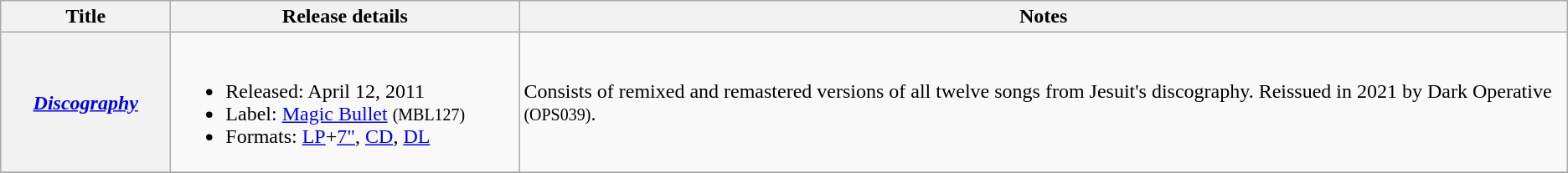<table class ="wikitable plainrowheaders">
<tr>
<th style="width:8em;">Title</th>
<th width="270">Release details</th>
<th>Notes</th>
</tr>
<tr>
<th scope="Row"><em><a href='#'>Discography</a></em></th>
<td><br><ul><li>Released: April 12, 2011</li><li>Label: <a href='#'>Magic Bullet</a> <small>(MBL127)</small></li><li>Formats: <a href='#'>LP</a>+<a href='#'>7"</a>, <a href='#'>CD</a>, <a href='#'>DL</a></li></ul></td>
<td>Consists of remixed and remastered versions of all twelve songs from Jesuit's discography. Reissued in 2021 by Dark Operative <small>(OPS039)</small>.</td>
</tr>
<tr>
</tr>
</table>
